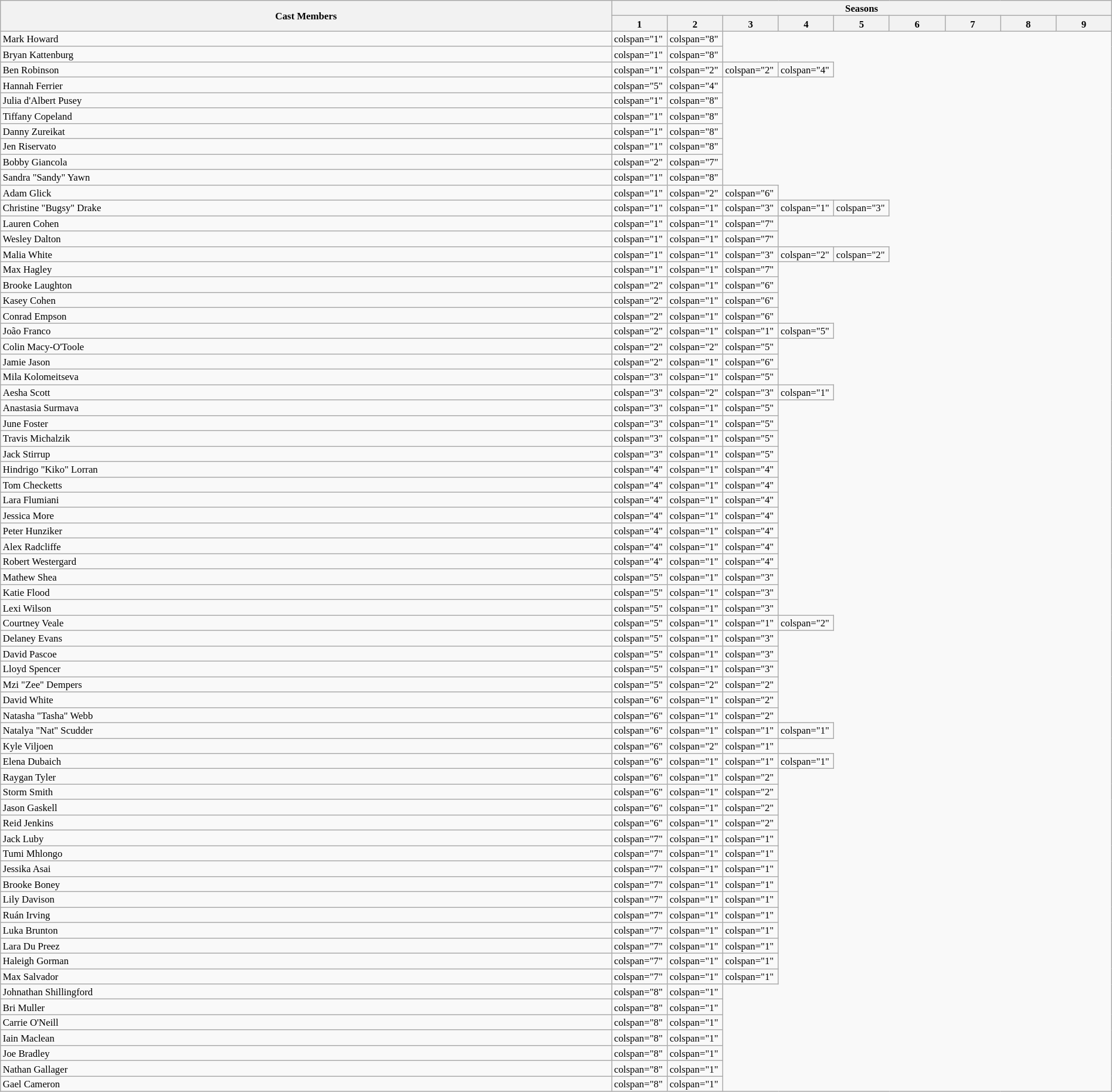<table class="wikitable sortable" width="100%" style="font-size:70%">
<tr>
<th rowspan="2">Cast Members</th>
<th colspan="9">Seasons</th>
</tr>
<tr>
<th style="width:5%;">1</th>
<th style="width:5%;">2</th>
<th style="width:5%;">3</th>
<th style="width:5%;">4</th>
<th style="width:5%;">5</th>
<th style="width:5%;">6</th>
<th style="width:5%;">7</th>
<th style="width:5%;">8</th>
<th style="width:5%;">9</th>
</tr>
<tr>
<td>Mark Howard</td>
<td>colspan="1" </td>
<td>colspan="8" </td>
</tr>
<tr>
<td>Bryan Kattenburg</td>
<td>colspan="1" </td>
<td>colspan="8" </td>
</tr>
<tr>
<td>Ben Robinson</td>
<td>colspan="1" </td>
<td>colspan="2" </td>
<td>colspan="2" </td>
<td>colspan="4" </td>
</tr>
<tr>
<td>Hannah Ferrier</td>
<td>colspan="5" </td>
<td>colspan="4" </td>
</tr>
<tr>
<td>Julia d'Albert Pusey</td>
<td>colspan="1" </td>
<td>colspan="8" </td>
</tr>
<tr>
<td>Tiffany Copeland</td>
<td>colspan="1" </td>
<td>colspan="8" </td>
</tr>
<tr>
<td>Danny Zureikat</td>
<td>colspan="1" </td>
<td>colspan="8" </td>
</tr>
<tr>
<td>Jen Riservato</td>
<td>colspan="1" </td>
<td>colspan="8" </td>
</tr>
<tr>
<td>Bobby Giancola</td>
<td>colspan="2" </td>
<td>colspan="7" </td>
</tr>
<tr>
<td>Sandra "Sandy" Yawn</td>
<td>colspan="1" </td>
<td>colspan="8" </td>
</tr>
<tr>
<td>Adam Glick</td>
<td>colspan="1" </td>
<td>colspan="2" </td>
<td>colspan="6" </td>
</tr>
<tr>
<td>Christine "Bugsy" Drake</td>
<td>colspan="1" </td>
<td>colspan="1" </td>
<td>colspan="3" </td>
<td>colspan="1" </td>
<td>colspan="3" </td>
</tr>
<tr>
<td>Lauren Cohen</td>
<td>colspan="1" </td>
<td>colspan="1" </td>
<td>colspan="7" </td>
</tr>
<tr>
<td>Wesley Dalton</td>
<td>colspan="1" </td>
<td>colspan="1" </td>
<td>colspan="7" </td>
</tr>
<tr>
<td>Malia White</td>
<td>colspan="1" </td>
<td>colspan="1" </td>
<td>colspan="3" </td>
<td>colspan="2" </td>
<td>colspan="2" </td>
</tr>
<tr>
<td>Max Hagley</td>
<td>colspan="1" </td>
<td>colspan="1" </td>
<td>colspan="7" </td>
</tr>
<tr>
<td>Brooke Laughton</td>
<td>colspan="2" </td>
<td>colspan="1" </td>
<td>colspan="6" </td>
</tr>
<tr>
<td>Kasey Cohen</td>
<td>colspan="2" </td>
<td>colspan="1" </td>
<td>colspan="6" </td>
</tr>
<tr>
<td>Conrad Empson</td>
<td>colspan="2" </td>
<td>colspan="1" </td>
<td>colspan="6" </td>
</tr>
<tr>
<td>João Franco</td>
<td>colspan="2" </td>
<td>colspan="1" </td>
<td>colspan="1" </td>
<td>colspan="5" </td>
</tr>
<tr>
<td>Colin Macy-O'Toole</td>
<td>colspan="2" </td>
<td>colspan="2" </td>
<td>colspan="5" </td>
</tr>
<tr>
<td>Jamie Jason</td>
<td>colspan="2" </td>
<td>colspan="1" </td>
<td>colspan="6" </td>
</tr>
<tr>
<td>Mila Kolomeitseva</td>
<td>colspan="3" </td>
<td>colspan="1" </td>
<td>colspan="5" </td>
</tr>
<tr>
<td>Aesha Scott</td>
<td>colspan="3" </td>
<td>colspan="2" </td>
<td>colspan="3" </td>
<td>colspan="1" </td>
</tr>
<tr>
<td>Anastasia Surmava</td>
<td>colspan="3" </td>
<td>colspan="1" </td>
<td>colspan="5" </td>
</tr>
<tr>
<td>June Foster</td>
<td>colspan="3" </td>
<td>colspan="1" </td>
<td>colspan="5" </td>
</tr>
<tr>
<td>Travis Michalzik</td>
<td>colspan="3" </td>
<td>colspan="1" </td>
<td>colspan="5" </td>
</tr>
<tr>
<td>Jack Stirrup</td>
<td>colspan="3" </td>
<td>colspan="1" </td>
<td>colspan="5" </td>
</tr>
<tr>
<td>Hindrigo "Kiko" Lorran</td>
<td>colspan="4" </td>
<td>colspan="1" </td>
<td>colspan="4" </td>
</tr>
<tr>
<td>Tom Checketts</td>
<td>colspan="4" </td>
<td>colspan="1" </td>
<td>colspan="4" </td>
</tr>
<tr>
<td>Lara Flumiani</td>
<td>colspan="4" </td>
<td>colspan="1" </td>
<td>colspan="4" </td>
</tr>
<tr>
<td>Jessica More</td>
<td>colspan="4" </td>
<td>colspan="1" </td>
<td>colspan="4" </td>
</tr>
<tr>
<td>Peter Hunziker</td>
<td>colspan="4" </td>
<td>colspan="1" </td>
<td>colspan="4" </td>
</tr>
<tr>
<td>Alex Radcliffe</td>
<td>colspan="4" </td>
<td>colspan="1" </td>
<td>colspan="4" </td>
</tr>
<tr>
<td>Robert Westergard</td>
<td>colspan="4" </td>
<td>colspan="1" </td>
<td>colspan="4" </td>
</tr>
<tr>
<td>Mathew Shea</td>
<td>colspan="5" </td>
<td>colspan="1" </td>
<td>colspan="3" </td>
</tr>
<tr>
<td>Katie Flood</td>
<td>colspan="5" </td>
<td>colspan="1" </td>
<td>colspan="3" </td>
</tr>
<tr>
<td>Lexi Wilson</td>
<td>colspan="5" </td>
<td>colspan="1" </td>
<td>colspan="3" </td>
</tr>
<tr>
<td>Courtney Veale</td>
<td>colspan="5" </td>
<td>colspan="1" </td>
<td>colspan="1" </td>
<td>colspan="2" </td>
</tr>
<tr>
<td>Delaney Evans</td>
<td>colspan="5" </td>
<td>colspan="1" </td>
<td>colspan="3" </td>
</tr>
<tr>
<td>David Pascoe</td>
<td>colspan="5" </td>
<td>colspan="1" </td>
<td>colspan="3" </td>
</tr>
<tr>
<td>Lloyd Spencer</td>
<td>colspan="5" </td>
<td>colspan="1" </td>
<td>colspan="3" </td>
</tr>
<tr>
<td>Mzi "Zee" Dempers</td>
<td>colspan="5" </td>
<td>colspan="2" </td>
<td>colspan="2" </td>
</tr>
<tr>
<td>David White</td>
<td>colspan="6" </td>
<td>colspan="1" </td>
<td>colspan="2" </td>
</tr>
<tr>
<td>Natasha "Tasha" Webb</td>
<td>colspan="6" </td>
<td>colspan="1" </td>
<td>colspan="2" </td>
</tr>
<tr>
<td>Natalya "Nat" Scudder</td>
<td>colspan="6" </td>
<td>colspan="1" </td>
<td>colspan="1" </td>
<td>colspan="1" </td>
</tr>
<tr>
<td>Kyle Viljoen</td>
<td>colspan="6" </td>
<td>colspan="2" </td>
<td>colspan="1" </td>
</tr>
<tr>
<td>Elena Dubaich</td>
<td>colspan="6" </td>
<td>colspan="1" </td>
<td>colspan="1" </td>
<td>colspan="1" </td>
</tr>
<tr>
<td>Raygan Tyler</td>
<td>colspan="6" </td>
<td>colspan="1" </td>
<td>colspan="2" </td>
</tr>
<tr>
<td>Storm Smith</td>
<td>colspan="6" </td>
<td>colspan="1" </td>
<td>colspan="2" </td>
</tr>
<tr>
<td>Jason Gaskell</td>
<td>colspan="6" </td>
<td>colspan="1" </td>
<td>colspan="2" </td>
</tr>
<tr>
<td>Reid Jenkins</td>
<td>colspan="6" </td>
<td>colspan="1" </td>
<td>colspan="2" </td>
</tr>
<tr>
<td>Jack Luby</td>
<td>colspan="7" </td>
<td>colspan="1" </td>
<td>colspan="1" </td>
</tr>
<tr>
<td>Tumi Mhlongo</td>
<td>colspan="7" </td>
<td>colspan="1" </td>
<td>colspan="1" </td>
</tr>
<tr>
<td>Jessika Asai</td>
<td>colspan="7" </td>
<td>colspan="1" </td>
<td>colspan="1" </td>
</tr>
<tr>
<td>Brooke Boney</td>
<td>colspan="7" </td>
<td>colspan="1" </td>
<td>colspan="1" </td>
</tr>
<tr>
<td>Lily Davison</td>
<td>colspan="7" </td>
<td>colspan="1" </td>
<td>colspan="1" </td>
</tr>
<tr>
<td>Ruán Irving</td>
<td>colspan="7" </td>
<td>colspan="1" </td>
<td>colspan="1" </td>
</tr>
<tr>
<td>Luka Brunton</td>
<td>colspan="7" </td>
<td>colspan="1" </td>
<td>colspan="1" </td>
</tr>
<tr>
<td>Lara Du Preez</td>
<td>colspan="7" </td>
<td>colspan="1" </td>
<td>colspan="1" </td>
</tr>
<tr>
<td>Haleigh Gorman</td>
<td>colspan="7" </td>
<td>colspan="1" </td>
<td>colspan="1" </td>
</tr>
<tr>
<td>Max Salvador</td>
<td>colspan="7" </td>
<td>colspan="1" </td>
<td>colspan="1" </td>
</tr>
<tr>
<td>Johnathan Shillingford</td>
<td>colspan="8" </td>
<td>colspan="1" </td>
</tr>
<tr>
<td>Bri Muller</td>
<td>colspan="8" </td>
<td>colspan="1" </td>
</tr>
<tr>
<td>Carrie O'Neill</td>
<td>colspan="8" </td>
<td>colspan="1" </td>
</tr>
<tr>
<td>Iain Maclean</td>
<td>colspan="8" </td>
<td>colspan="1" </td>
</tr>
<tr>
<td>Joe Bradley</td>
<td>colspan="8" </td>
<td>colspan="1" </td>
</tr>
<tr>
<td>Nathan Gallager</td>
<td>colspan="8" </td>
<td>colspan="1" </td>
</tr>
<tr>
<td>Gael Cameron</td>
<td>colspan="8" </td>
<td>colspan="1" </td>
</tr>
</table>
